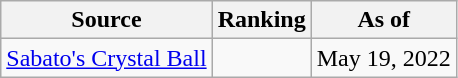<table class="wikitable" style="text-align:center">
<tr>
<th>Source</th>
<th>Ranking</th>
<th>As of</th>
</tr>
<tr>
<td align=left><a href='#'>Sabato's Crystal Ball</a></td>
<td></td>
<td>May 19, 2022</td>
</tr>
</table>
